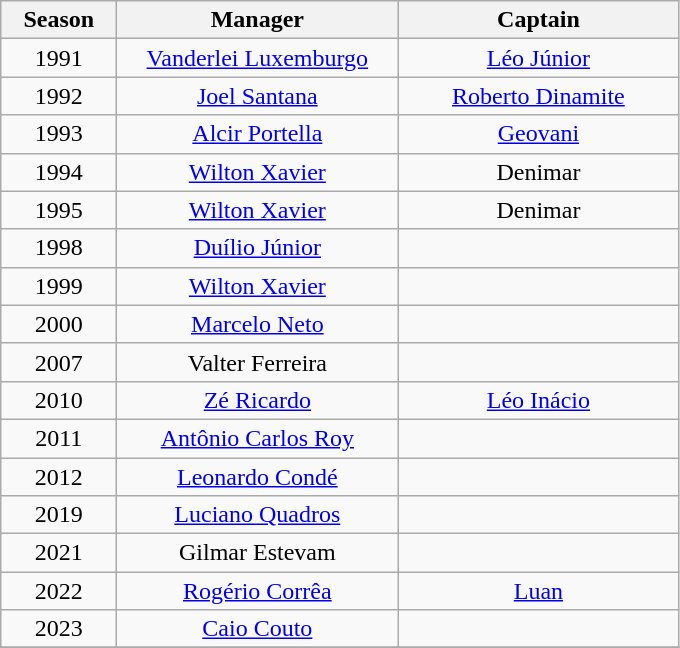<table class="wikitable sortable" style="text-align:center; margin-left:1em;">
<tr>
<th style="width:70px">Season</th>
<th style="width:180px">Manager</th>
<th style="width:180px">Captain</th>
</tr>
<tr>
<td>1991</td>
<td><a href='#'>Vanderlei Luxemburgo</a></td>
<td><a href='#'>Léo Júnior</a></td>
</tr>
<tr>
<td>1992</td>
<td><a href='#'>Joel Santana</a></td>
<td><a href='#'>Roberto Dinamite</a></td>
</tr>
<tr>
<td>1993</td>
<td><a href='#'>Alcir Portella</a></td>
<td><a href='#'> Geovani</a></td>
</tr>
<tr>
<td>1994</td>
<td><a href='#'> Wilton Xavier</a></td>
<td>Denimar </td>
</tr>
<tr>
<td>1995</td>
<td><a href='#'> Wilton Xavier</a></td>
<td>Denimar </td>
</tr>
<tr>
<td>1998</td>
<td><a href='#'>Duílio Júnior</a></td>
<td></td>
</tr>
<tr>
<td>1999</td>
<td><a href='#'> Wilton Xavier</a></td>
<td></td>
</tr>
<tr>
<td>2000</td>
<td><a href='#'> Marcelo Neto</a></td>
<td></td>
</tr>
<tr>
<td>2007</td>
<td>Valter Ferreira</td>
<td></td>
</tr>
<tr>
<td>2010</td>
<td><a href='#'>Zé Ricardo</a></td>
<td><a href='#'>Léo Inácio</a></td>
</tr>
<tr>
<td>2011</td>
<td><a href='#'>Antônio Carlos Roy</a></td>
<td></td>
</tr>
<tr>
<td>2012</td>
<td><a href='#'>Leonardo Condé</a></td>
<td></td>
</tr>
<tr>
<td>2019</td>
<td><a href='#'>Luciano Quadros</a></td>
<td></td>
</tr>
<tr>
<td>2021</td>
<td>Gilmar Estevam</td>
<td></td>
</tr>
<tr>
<td>2022</td>
<td><a href='#'>Rogério Corrêa</a></td>
<td><a href='#'>Luan</a></td>
</tr>
<tr>
<td>2023</td>
<td><a href='#'>Caio Couto </a></td>
<td></td>
</tr>
<tr>
</tr>
</table>
